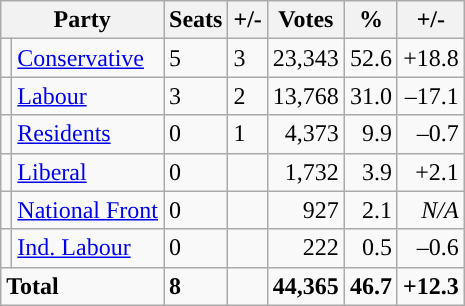<table class="wikitable sortable">
<tr>
<th colspan="2">Party</th>
<th>Seats</th>
<th>+/-</th>
<th>Votes</th>
<th>%</th>
<th>+/-</th>
</tr>
<tr>
<td style="background-color: "></td>
<td><a href='#'>Conservative</a></td>
<td>5</td>
<td> 3</td>
<td style="text-align:right;">23,343</td>
<td style="text-align:right;">52.6</td>
<td style="text-align:right;">+18.8</td>
</tr>
<tr>
<td style="background-color: "></td>
<td><a href='#'>Labour</a></td>
<td>3</td>
<td> 2</td>
<td style="text-align:right;">13,768</td>
<td style="text-align:right;">31.0</td>
<td style="text-align:right;">–17.1</td>
</tr>
<tr>
<td style="background-color: "></td>
<td><a href='#'>Residents</a></td>
<td>0</td>
<td> 1</td>
<td style="text-align:right;">4,373</td>
<td style="text-align:right;">9.9</td>
<td style="text-align:right;">–0.7</td>
</tr>
<tr>
<td style="background-color: "></td>
<td><a href='#'>Liberal</a></td>
<td>0</td>
<td></td>
<td style="text-align:right;">1,732</td>
<td style="text-align:right;">3.9</td>
<td style="text-align:right;">+2.1</td>
</tr>
<tr>
<td style="background-color: "></td>
<td><a href='#'>National Front</a></td>
<td>0</td>
<td></td>
<td style="text-align:right;">927</td>
<td style="text-align:right;">2.1</td>
<td style="text-align:right;"><em>N/A</em></td>
</tr>
<tr>
<td style="background-color: "></td>
<td><a href='#'>Ind. Labour</a></td>
<td>0</td>
<td></td>
<td style="text-align:right;">222</td>
<td style="text-align:right;">0.5</td>
<td style="text-align:right;">–0.6</td>
</tr>
<tr>
<td colspan="2"><strong>Total</strong></td>
<td><strong>8</strong></td>
<td></td>
<td style="text-align:right;"><strong>44,365</strong></td>
<td style="text-align:right;"><strong>46.7</strong></td>
<td><strong>+12.3</strong></td>
</tr>
</table>
